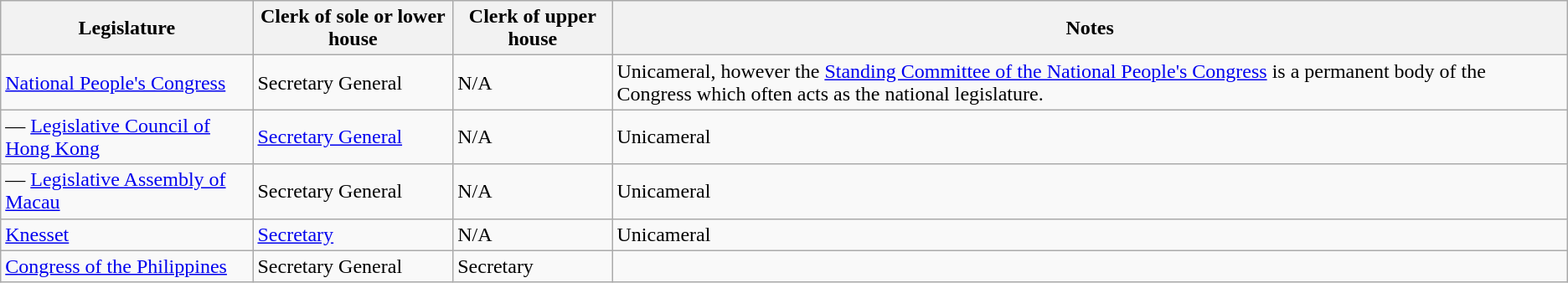<table class="wikitable">
<tr>
<th>Legislature</th>
<th>Clerk of sole or lower house</th>
<th>Clerk of upper house</th>
<th>Notes</th>
</tr>
<tr>
<td> <a href='#'>National People's Congress</a></td>
<td>Secretary General</td>
<td>N/A</td>
<td>Unicameral, however the <a href='#'>Standing Committee of the National People's Congress</a> is a permanent body of the Congress which often acts as the national legislature.</td>
</tr>
<tr>
<td>— <a href='#'>Legislative Council of Hong Kong</a></td>
<td><a href='#'>Secretary General</a></td>
<td>N/A</td>
<td>Unicameral</td>
</tr>
<tr>
<td>— <a href='#'>Legislative Assembly of Macau</a></td>
<td>Secretary General</td>
<td>N/A</td>
<td>Unicameral</td>
</tr>
<tr>
<td> <a href='#'>Knesset</a></td>
<td><a href='#'>Secretary</a></td>
<td>N/A</td>
<td>Unicameral</td>
</tr>
<tr>
<td> <a href='#'>Congress of the Philippines</a></td>
<td>Secretary General</td>
<td>Secretary</td>
<td></td>
</tr>
</table>
